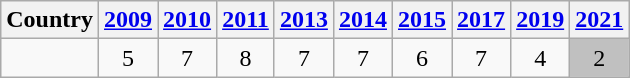<table class="wikitable" style="text-align: center">
<tr>
<th>Country</th>
<th><strong><a href='#'>2009</a></strong></th>
<th><strong><a href='#'>2010</a></strong></th>
<th><strong><a href='#'>2011</a></strong></th>
<th><strong><a href='#'>2013</a></strong></th>
<th><strong><a href='#'>2014</a></strong></th>
<th><strong><a href='#'>2015</a></strong></th>
<th><strong><a href='#'>2017</a></strong></th>
<th><strong><a href='#'>2019</a></strong></th>
<th><strong><a href='#'>2021</a></strong></th>
</tr>
<tr>
<td align= left></td>
<td>5</td>
<td>7</td>
<td>8</td>
<td>7</td>
<td>7</td>
<td>6</td>
<td>7</td>
<td>4</td>
<td bgcolor=silver>2</td>
</tr>
</table>
